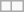<table class="wikitable">
<tr>
<td></td>
<td></td>
</tr>
</table>
